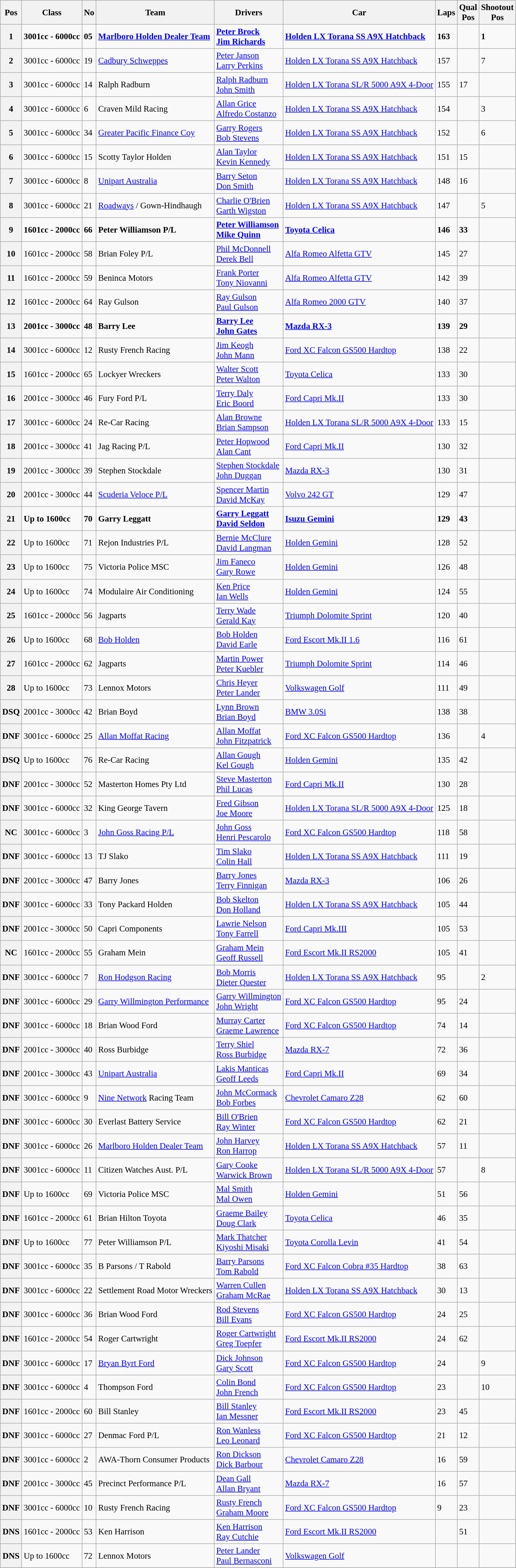<table class="wikitable sortable" style="font-size: 95%;">
<tr>
<th>Pos</th>
<th>Class</th>
<th>No</th>
<th>Team</th>
<th>Drivers</th>
<th>Car</th>
<th>Laps</th>
<th>Qual<br>Pos</th>
<th>Shootout<br>Pos</th>
</tr>
<tr style="font-weight:bold">
<th>1</th>
<td>3001cc - 6000cc</td>
<td>05</td>
<td><a href='#'>Marlboro Holden Dealer Team</a></td>
<td> <a href='#'>Peter Brock</a><br> <a href='#'>Jim Richards</a></td>
<td><a href='#'>Holden LX Torana SS A9X Hatchback</a></td>
<td>163</td>
<td></td>
<td>1</td>
</tr>
<tr>
<th>2</th>
<td>3001cc - 6000cc</td>
<td>19</td>
<td><a href='#'>Cadbury Schweppes</a></td>
<td> <a href='#'>Peter Janson</a><br> <a href='#'>Larry Perkins</a></td>
<td><a href='#'>Holden LX Torana SS A9X Hatchback</a></td>
<td>157</td>
<td></td>
<td>7</td>
</tr>
<tr>
<th>3</th>
<td>3001cc - 6000cc</td>
<td>14</td>
<td>Ralph Radburn</td>
<td> <a href='#'>Ralph Radburn</a><br> <a href='#'>John Smith</a></td>
<td><a href='#'>Holden LX Torana SL/R 5000 A9X 4-Door</a></td>
<td>155</td>
<td>17</td>
<td></td>
</tr>
<tr>
<th>4</th>
<td>3001cc - 6000cc</td>
<td>6</td>
<td>Craven Mild Racing</td>
<td> <a href='#'>Allan Grice</a><br> <a href='#'>Alfredo Costanzo</a></td>
<td><a href='#'>Holden LX Torana SS A9X Hatchback</a></td>
<td>154</td>
<td></td>
<td>3</td>
</tr>
<tr>
<th>5</th>
<td>3001cc - 6000cc</td>
<td>34</td>
<td><a href='#'>Greater Pacific Finance Coy</a></td>
<td> <a href='#'>Garry Rogers</a><br> <a href='#'>Bob Stevens</a></td>
<td><a href='#'>Holden LX Torana SS A9X Hatchback</a></td>
<td>152</td>
<td></td>
<td>6</td>
</tr>
<tr>
<th>6</th>
<td>3001cc - 6000cc</td>
<td>15</td>
<td>Scotty Taylor Holden</td>
<td> <a href='#'>Alan Taylor</a><br> <a href='#'>Kevin Kennedy</a></td>
<td><a href='#'>Holden LX Torana SS A9X Hatchback</a></td>
<td>151</td>
<td>15</td>
<td></td>
</tr>
<tr>
<th>7</th>
<td>3001cc - 6000cc</td>
<td>8</td>
<td><a href='#'>Unipart Australia</a></td>
<td> <a href='#'>Barry Seton</a><br> <a href='#'>Don Smith</a></td>
<td><a href='#'>Holden LX Torana SS A9X Hatchback</a></td>
<td>148</td>
<td>16</td>
<td></td>
</tr>
<tr>
<th>8</th>
<td>3001cc - 6000cc</td>
<td>21</td>
<td><a href='#'>Roadways</a> / Gown-Hindhaugh</td>
<td> <a href='#'>Charlie O'Brien</a><br> <a href='#'>Garth Wigston</a></td>
<td><a href='#'>Holden LX Torana SS A9X Hatchback</a></td>
<td>147</td>
<td></td>
<td>5</td>
</tr>
<tr style="font-weight:bold">
<th>9</th>
<td>1601cc - 2000cc</td>
<td>66</td>
<td>Peter Williamson P/L</td>
<td> <a href='#'>Peter Williamson</a><br> <a href='#'>Mike Quinn</a></td>
<td><a href='#'>Toyota Celica</a></td>
<td>146</td>
<td>33</td>
<td></td>
</tr>
<tr>
<th>10</th>
<td>1601cc - 2000cc</td>
<td>58</td>
<td>Brian Foley P/L</td>
<td> <a href='#'>Phil McDonnell</a><br> <a href='#'>Derek Bell</a></td>
<td><a href='#'>Alfa Romeo Alfetta GTV</a></td>
<td>145</td>
<td>27</td>
<td></td>
</tr>
<tr>
<th>11</th>
<td>1601cc - 2000cc</td>
<td>59</td>
<td>Beninca Motors</td>
<td> <a href='#'>Frank Porter</a><br> <a href='#'>Tony Niovanni</a></td>
<td><a href='#'>Alfa Romeo Alfetta GTV</a></td>
<td>142</td>
<td>39</td>
<td></td>
</tr>
<tr>
<th>12</th>
<td>1601cc - 2000cc</td>
<td>64</td>
<td>Ray Gulson</td>
<td> <a href='#'>Ray Gulson</a><br> <a href='#'>Paul Gulson</a></td>
<td><a href='#'>Alfa Romeo 2000 GTV</a></td>
<td>140</td>
<td>37</td>
<td></td>
</tr>
<tr style="font-weight:bold">
<th>13</th>
<td>2001cc - 3000cc</td>
<td>48</td>
<td>Barry Lee</td>
<td> <a href='#'>Barry Lee</a><br> <a href='#'>John Gates</a></td>
<td><a href='#'>Mazda RX-3</a></td>
<td>139</td>
<td>29</td>
<td></td>
</tr>
<tr>
<th>14</th>
<td>3001cc - 6000cc</td>
<td>12</td>
<td>Rusty French Racing</td>
<td> <a href='#'>Jim Keogh</a><br> <a href='#'>John Mann</a></td>
<td><a href='#'>Ford XC Falcon GS500 Hardtop</a></td>
<td>138</td>
<td>22</td>
<td></td>
</tr>
<tr>
<th>15</th>
<td>1601cc - 2000cc</td>
<td>65</td>
<td>Lockyer Wreckers</td>
<td> <a href='#'>Walter Scott</a><br> <a href='#'>Peter Walton</a></td>
<td><a href='#'>Toyota Celica</a></td>
<td>133</td>
<td>30</td>
<td></td>
</tr>
<tr>
<th>16</th>
<td>2001cc - 3000cc</td>
<td>46</td>
<td>Fury Ford P/L</td>
<td> <a href='#'>Terry Daly</a><br> <a href='#'>Eric Boord</a></td>
<td><a href='#'>Ford Capri Mk.II</a></td>
<td>133</td>
<td>30</td>
<td></td>
</tr>
<tr>
<th>17</th>
<td>3001cc - 6000cc</td>
<td>24</td>
<td>Re-Car Racing</td>
<td> <a href='#'>Alan Browne</a><br> <a href='#'>Brian Sampson</a></td>
<td><a href='#'>Holden LX Torana SL/R 5000 A9X 4-Door</a></td>
<td>133</td>
<td>15</td>
<td></td>
</tr>
<tr>
<th>18</th>
<td>2001cc - 3000cc</td>
<td>41</td>
<td>Jag Racing P/L</td>
<td> <a href='#'>Peter Hopwood</a><br> <a href='#'>Alan Cant</a></td>
<td><a href='#'>Ford Capri Mk.II</a></td>
<td>130</td>
<td>32</td>
<td></td>
</tr>
<tr>
<th>19</th>
<td>2001cc - 3000cc</td>
<td>39</td>
<td>Stephen Stockdale</td>
<td> <a href='#'>Stephen Stockdale</a><br> <a href='#'>John Duggan</a></td>
<td><a href='#'>Mazda RX-3</a></td>
<td>130</td>
<td>31</td>
<td></td>
</tr>
<tr>
<th>20</th>
<td>2001cc - 3000cc</td>
<td>44</td>
<td><a href='#'>Scuderia Veloce P/L</a></td>
<td> <a href='#'>Spencer Martin</a><br> <a href='#'>David McKay</a></td>
<td><a href='#'>Volvo 242 GT</a></td>
<td>129</td>
<td>47</td>
<td></td>
</tr>
<tr style="font-weight:bold">
<th>21</th>
<td>Up to 1600cc</td>
<td>70</td>
<td>Garry Leggatt</td>
<td> <a href='#'>Garry Leggatt</a><br> <a href='#'>David Seldon</a></td>
<td><a href='#'>Isuzu Gemini</a></td>
<td>129</td>
<td>43</td>
<td></td>
</tr>
<tr>
<th>22</th>
<td>Up to 1600cc</td>
<td>71</td>
<td>Rejon Industries P/L</td>
<td> <a href='#'>Bernie McClure</a><br> <a href='#'>David Langman</a></td>
<td><a href='#'>Holden Gemini</a></td>
<td>128</td>
<td>52</td>
<td></td>
</tr>
<tr>
<th>23</th>
<td>Up to 1600cc</td>
<td>75</td>
<td>Victoria Police MSC</td>
<td> <a href='#'>Jim Faneco</a><br> <a href='#'>Gary Rowe</a></td>
<td><a href='#'>Holden Gemini</a></td>
<td>126</td>
<td>48</td>
<td></td>
</tr>
<tr>
<th>24</th>
<td>Up to 1600cc</td>
<td>74</td>
<td>Modulaire Air Conditioning</td>
<td> <a href='#'>Ken Price</a><br> <a href='#'>Ian Wells</a></td>
<td><a href='#'>Holden Gemini</a></td>
<td>124</td>
<td>55</td>
<td></td>
</tr>
<tr>
<th>25</th>
<td>1601cc - 2000cc</td>
<td>56</td>
<td>Jagparts</td>
<td> <a href='#'>Terry Wade</a><br> <a href='#'>Gerald Kay</a></td>
<td><a href='#'>Triumph Dolomite Sprint</a></td>
<td>120</td>
<td>40</td>
<td></td>
</tr>
<tr>
<th>26</th>
<td>Up to 1600cc</td>
<td>68</td>
<td><a href='#'>Bob Holden</a></td>
<td> <a href='#'>Bob Holden</a><br> <a href='#'>David Earle</a></td>
<td><a href='#'>Ford Escort Mk.II 1.6</a></td>
<td>116</td>
<td>61</td>
<td></td>
</tr>
<tr>
<th>27</th>
<td>1601cc - 2000cc</td>
<td>62</td>
<td>Jagparts</td>
<td> <a href='#'>Martin Power</a><br> <a href='#'>Peter Kuebler</a></td>
<td><a href='#'>Triumph Dolomite Sprint</a></td>
<td>114</td>
<td>46</td>
<td></td>
</tr>
<tr>
<th>28</th>
<td>Up to 1600cc</td>
<td>73</td>
<td>Lennox Motors</td>
<td> <a href='#'>Chris Heyer</a><br> <a href='#'>Peter Lander</a></td>
<td><a href='#'>Volkswagen Golf</a></td>
<td>111</td>
<td>49</td>
<td></td>
</tr>
<tr>
<th>DSQ</th>
<td>2001cc - 3000cc</td>
<td>42</td>
<td>Brian Boyd</td>
<td> <a href='#'>Lynn Brown</a><br> <a href='#'>Brian Boyd</a></td>
<td><a href='#'>BMW 3.0Si</a></td>
<td>138</td>
<td>38</td>
<td></td>
</tr>
<tr>
<th>DNF</th>
<td>3001cc - 6000cc</td>
<td>25</td>
<td><a href='#'>Allan Moffat Racing</a></td>
<td> <a href='#'>Allan Moffat</a><br> <a href='#'>John Fitzpatrick</a></td>
<td><a href='#'>Ford XC Falcon GS500 Hardtop</a></td>
<td>136</td>
<td></td>
<td>4</td>
</tr>
<tr>
<th>DSQ</th>
<td>Up to 1600cc</td>
<td>76</td>
<td>Re-Car Racing</td>
<td> <a href='#'>Allan Gough</a><br> <a href='#'>Kel Gough</a></td>
<td><a href='#'>Holden Gemini</a></td>
<td>135</td>
<td>42</td>
<td></td>
</tr>
<tr>
<th>DNF</th>
<td>2001cc - 3000cc</td>
<td>52</td>
<td>Masterton Homes Pty Ltd</td>
<td> <a href='#'>Steve Masterton</a><br> <a href='#'>Phil Lucas</a></td>
<td><a href='#'>Ford Capri Mk.II</a></td>
<td>130</td>
<td>28</td>
<td></td>
</tr>
<tr>
<th>DNF</th>
<td>3001cc - 6000cc</td>
<td>32</td>
<td>King George Tavern</td>
<td> <a href='#'>Fred Gibson</a><br> <a href='#'>Joe Moore</a></td>
<td><a href='#'>Holden LX Torana SL/R 5000 A9X 4-Door</a></td>
<td>125</td>
<td>18</td>
<td></td>
</tr>
<tr>
<th>NC</th>
<td>3001cc - 6000cc</td>
<td>3</td>
<td><a href='#'>John Goss Racing P/L</a></td>
<td> <a href='#'>John Goss</a><br> <a href='#'>Henri Pescarolo</a></td>
<td><a href='#'>Ford XC Falcon GS500 Hardtop</a></td>
<td>118</td>
<td>58</td>
<td></td>
</tr>
<tr>
<th>DNF</th>
<td>3001cc - 6000cc</td>
<td>13</td>
<td>TJ Slako</td>
<td> <a href='#'>Tim Slako</a><br> <a href='#'>Colin Hall</a></td>
<td><a href='#'>Holden LX Torana SS A9X Hatchback</a></td>
<td>111</td>
<td>19</td>
<td></td>
</tr>
<tr>
<th>DNF</th>
<td>2001cc - 3000cc</td>
<td>47</td>
<td>Barry Jones</td>
<td> <a href='#'>Barry Jones</a><br> <a href='#'>Terry Finnigan</a></td>
<td><a href='#'>Mazda RX-3</a></td>
<td>106</td>
<td>26</td>
<td></td>
</tr>
<tr>
<th>DNF</th>
<td>3001cc - 6000cc</td>
<td>33</td>
<td>Tony Packard Holden</td>
<td> <a href='#'>Bob Skelton</a><br> <a href='#'>Don Holland</a></td>
<td><a href='#'>Holden LX Torana SS A9X Hatchback</a></td>
<td>105</td>
<td>44</td>
<td></td>
</tr>
<tr>
<th>DNF</th>
<td>2001cc - 3000cc</td>
<td>50</td>
<td>Capri Components</td>
<td> <a href='#'>Lawrie Nelson</a><br> <a href='#'>Tony Farrell</a></td>
<td><a href='#'>Ford Capri Mk.III</a></td>
<td>105</td>
<td>53</td>
<td></td>
</tr>
<tr>
<th>NC</th>
<td>1601cc - 2000cc</td>
<td>55</td>
<td>Graham Mein</td>
<td> <a href='#'>Graham Mein</a><br> <a href='#'>Geoff Russell</a></td>
<td><a href='#'>Ford Escort Mk.II RS2000</a></td>
<td>105</td>
<td>41</td>
<td></td>
</tr>
<tr>
<th>DNF</th>
<td>3001cc - 6000cc</td>
<td>7</td>
<td><a href='#'>Ron Hodgson Racing</a></td>
<td> <a href='#'>Bob Morris</a><br> <a href='#'>Dieter Quester</a></td>
<td><a href='#'>Holden LX Torana SS A9X Hatchback</a></td>
<td>95</td>
<td></td>
<td>2</td>
</tr>
<tr>
<th>DNF</th>
<td>3001cc - 6000cc</td>
<td>29</td>
<td><a href='#'>Garry Willmington Performance</a></td>
<td> <a href='#'>Garry Willmington</a><br> <a href='#'>John Wright</a></td>
<td><a href='#'>Ford XC Falcon GS500 Hardtop</a></td>
<td>95</td>
<td>24</td>
<td></td>
</tr>
<tr>
<th>DNF</th>
<td>3001cc - 6000cc</td>
<td>18</td>
<td>Brian Wood Ford</td>
<td> <a href='#'>Murray Carter</a><br> <a href='#'>Graeme Lawrence</a></td>
<td><a href='#'>Ford XC Falcon GS500 Hardtop</a></td>
<td>74</td>
<td>14</td>
<td></td>
</tr>
<tr>
<th>DNF</th>
<td>2001cc - 3000cc</td>
<td>40</td>
<td>Ross Burbidge</td>
<td> <a href='#'>Terry Shiel</a><br> <a href='#'>Ross Burbidge</a></td>
<td><a href='#'>Mazda RX-7</a></td>
<td>72</td>
<td>36</td>
<td></td>
</tr>
<tr>
<th>DNF</th>
<td>2001cc - 3000cc</td>
<td>43</td>
<td><a href='#'>Unipart Australia</a></td>
<td> <a href='#'>Lakis Manticas</a><br> <a href='#'>Geoff Leeds</a></td>
<td><a href='#'>Ford Capri Mk.II</a></td>
<td>69</td>
<td>34</td>
<td></td>
</tr>
<tr>
<th>DNF</th>
<td>3001cc - 6000cc</td>
<td>9</td>
<td><a href='#'>Nine Network</a> Racing Team</td>
<td> <a href='#'>John McCormack</a><br> <a href='#'>Bob Forbes</a></td>
<td><a href='#'>Chevrolet Camaro Z28</a></td>
<td>62</td>
<td>60</td>
<td></td>
</tr>
<tr>
<th>DNF</th>
<td>3001cc - 6000cc</td>
<td>30</td>
<td>Everlast Battery Service</td>
<td> <a href='#'>Bill O'Brien</a><br> <a href='#'>Ray Winter</a></td>
<td><a href='#'>Ford XC Falcon GS500 Hardtop</a></td>
<td>62</td>
<td>21</td>
<td></td>
</tr>
<tr>
<th>DNF</th>
<td>3001cc - 6000cc</td>
<td>26</td>
<td><a href='#'>Marlboro Holden Dealer Team</a></td>
<td> <a href='#'>John Harvey</a><br> <a href='#'>Ron Harrop</a></td>
<td><a href='#'>Holden LX Torana SS A9X Hatchback</a></td>
<td>57</td>
<td>11</td>
<td></td>
</tr>
<tr>
<th>DNF</th>
<td>3001cc - 6000cc</td>
<td>11</td>
<td>Citizen Watches Aust. P/L</td>
<td> <a href='#'>Gary Cooke</a><br> <a href='#'>Warwick Brown</a></td>
<td><a href='#'>Holden LX Torana SL/R 5000 A9X 4-Door</a></td>
<td>57</td>
<td></td>
<td>8</td>
</tr>
<tr>
<th>DNF</th>
<td>Up to 1600cc</td>
<td>69</td>
<td>Victoria Police MSC</td>
<td> <a href='#'>Mal Smith</a><br> <a href='#'>Mal Owen</a></td>
<td><a href='#'>Holden Gemini</a></td>
<td>51</td>
<td>56</td>
<td></td>
</tr>
<tr>
<th>DNF</th>
<td>1601cc - 2000cc</td>
<td>61</td>
<td>Brian Hilton Toyota</td>
<td> <a href='#'>Graeme Bailey</a><br> <a href='#'>Doug Clark</a></td>
<td><a href='#'>Toyota Celica</a></td>
<td>46</td>
<td>35</td>
<td></td>
</tr>
<tr>
<th>DNF</th>
<td>Up to 1600cc</td>
<td>77</td>
<td>Peter Williamson P/L</td>
<td> <a href='#'>Mark Thatcher</a><br> <a href='#'>Kiyoshi Misaki</a></td>
<td><a href='#'>Toyota Corolla Levin</a></td>
<td>41</td>
<td>54</td>
<td></td>
</tr>
<tr>
<th>DNF</th>
<td>3001cc - 6000cc</td>
<td>35</td>
<td>B Parsons / T Rabold</td>
<td> <a href='#'>Barry Parsons</a><br> <a href='#'>Tom Rabold</a></td>
<td><a href='#'>Ford XC Falcon Cobra #35 Hardtop</a></td>
<td>38</td>
<td>63</td>
<td></td>
</tr>
<tr>
<th>DNF</th>
<td>3001cc - 6000cc</td>
<td>22</td>
<td>Settlement Road Motor Wreckers</td>
<td> <a href='#'>Warren Cullen</a><br> <a href='#'>Graham McRae</a></td>
<td><a href='#'>Holden LX Torana SS A9X Hatchback</a></td>
<td>30</td>
<td>13</td>
<td></td>
</tr>
<tr>
<th>DNF</th>
<td>3001cc - 6000cc</td>
<td>36</td>
<td>Brian Wood Ford</td>
<td> <a href='#'>Rod Stevens</a><br> <a href='#'>Bill Evans</a></td>
<td><a href='#'>Ford XC Falcon GS500 Hardtop</a></td>
<td>24</td>
<td>25</td>
<td></td>
</tr>
<tr>
<th>DNF</th>
<td>1601cc - 2000cc</td>
<td>54</td>
<td>Roger Cartwright</td>
<td> <a href='#'>Roger Cartwright</a><br> <a href='#'>Greg Toepfer</a></td>
<td><a href='#'>Ford Escort Mk.II RS2000</a></td>
<td>24</td>
<td>62</td>
<td></td>
</tr>
<tr>
<th>DNF</th>
<td>3001cc - 6000cc</td>
<td>17</td>
<td><a href='#'>Bryan Byrt Ford</a></td>
<td> <a href='#'>Dick Johnson</a><br> <a href='#'>Gary Scott</a></td>
<td><a href='#'>Ford XC Falcon GS500 Hardtop</a></td>
<td>24</td>
<td></td>
<td>9</td>
</tr>
<tr>
<th>DNF</th>
<td>3001cc - 6000cc</td>
<td>4</td>
<td>Thompson Ford</td>
<td> <a href='#'>Colin Bond</a><br> <a href='#'>John French</a></td>
<td><a href='#'>Ford XC Falcon GS500 Hardtop</a></td>
<td>23</td>
<td></td>
<td>10</td>
</tr>
<tr>
<th>DNF</th>
<td>1601cc - 2000cc</td>
<td>60</td>
<td>Bill Stanley</td>
<td> <a href='#'>Bill Stanley</a><br> <a href='#'>Ian Messner</a></td>
<td><a href='#'>Ford Escort Mk.II RS2000</a></td>
<td>23</td>
<td>45</td>
<td></td>
</tr>
<tr>
<th>DNF</th>
<td>3001cc - 6000cc</td>
<td>27</td>
<td>Denmac Ford P/L</td>
<td> <a href='#'>Ron Wanless</a><br> <a href='#'>Leo Leonard</a></td>
<td><a href='#'>Ford XC Falcon GS500 Hardtop</a></td>
<td>21</td>
<td>12</td>
<td></td>
</tr>
<tr>
<th>DNF</th>
<td>3001cc - 6000cc</td>
<td>2</td>
<td>AWA-Thorn Consumer Products</td>
<td> <a href='#'>Ron Dickson</a><br> <a href='#'>Dick Barbour</a></td>
<td><a href='#'>Chevrolet Camaro Z28</a></td>
<td>16</td>
<td>59</td>
<td></td>
</tr>
<tr>
<th>DNF</th>
<td>2001cc - 3000cc</td>
<td>45</td>
<td>Precinct Performance P/L</td>
<td> <a href='#'>Dean Gall</a><br> <a href='#'>Allan Bryant</a></td>
<td><a href='#'>Mazda RX-7</a></td>
<td>16</td>
<td>57</td>
<td></td>
</tr>
<tr>
<th>DNF</th>
<td>3001cc - 6000cc</td>
<td>10</td>
<td>Rusty French Racing</td>
<td> <a href='#'>Rusty French</a><br> <a href='#'>Graham Moore</a></td>
<td><a href='#'>Ford XC Falcon GS500 Hardtop</a></td>
<td>9</td>
<td>23</td>
<td></td>
</tr>
<tr>
<th>DNS</th>
<td>1601cc - 2000cc</td>
<td>53</td>
<td>Ken Harrison</td>
<td> <a href='#'>Ken Harrison</a><br> <a href='#'>Ray Cutchie</a></td>
<td><a href='#'>Ford Escort Mk.II RS2000</a></td>
<td></td>
<td>51</td>
<td></td>
</tr>
<tr>
<th>DNS</th>
<td>Up to 1600cc</td>
<td>72</td>
<td>Lennox Motors</td>
<td> <a href='#'>Peter Lander</a><br> <a href='#'>Paul Bernasconi</a></td>
<td><a href='#'>Volkswagen Golf</a></td>
<td></td>
<td></td>
<td></td>
</tr>
<tr>
</tr>
</table>
